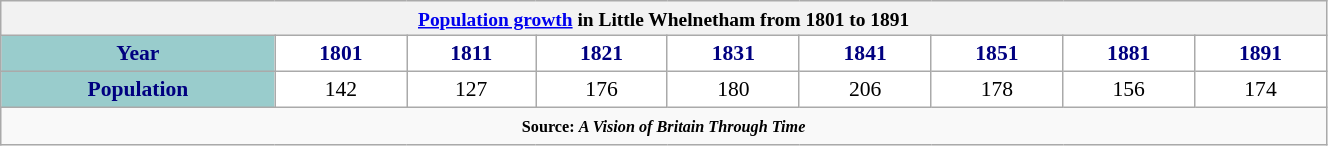<table class="wikitable" style="font-size:90%;width:70%;border:0px;text-align:center;line-height:120%;">
<tr>
<th colspan="11" style="text-align:center;font-size:90%;"><a href='#'>Population growth</a> in Little Whelnetham from 1801 to 1891</th>
</tr>
<tr>
<th style="background: #99CCCC; color: #000080" height="17">Year</th>
<th style="background: #FFFFFF; color:#000080;">1801</th>
<th style="background: #FFFFFF; color:#000080;">1811</th>
<th style="background: #FFFFFF; color:#000080;">1821</th>
<th style="background: #FFFFFF; color:#000080;">1831</th>
<th style="background: #FFFFFF; color:#000080;">1841</th>
<th style="background: #FFFFFF; color:#000080;">1851</th>
<th style="background: #FFFFFF; color:#000080;">1881</th>
<th style="background: #FFFFFF; color:#000080;">1891</th>
</tr>
<tr Align="center">
<th style="background: #99CCCC; color: #000080" height="17">Population</th>
<td style="background: #FFFFFF; color: black;">142</td>
<td style="background: #FFFFFF; color: black;">127</td>
<td style="background: #FFFFFF; color: black;">176</td>
<td style="background: #FFFFFF; color: black;">180</td>
<td style="background: #FFFFFF; color: black;">206</td>
<td style="background: #FFFFFF; color: black;">178</td>
<td style="background: #FFFFFF; color: black;">156</td>
<td style="background: #FFFFFF; color: black;">174</td>
</tr>
<tr>
<td colspan="11" style="text-align:center;font-size:90%;"><small><strong>Source: <em>A Vision of Britain Through Time<strong><em></small></td>
</tr>
</table>
